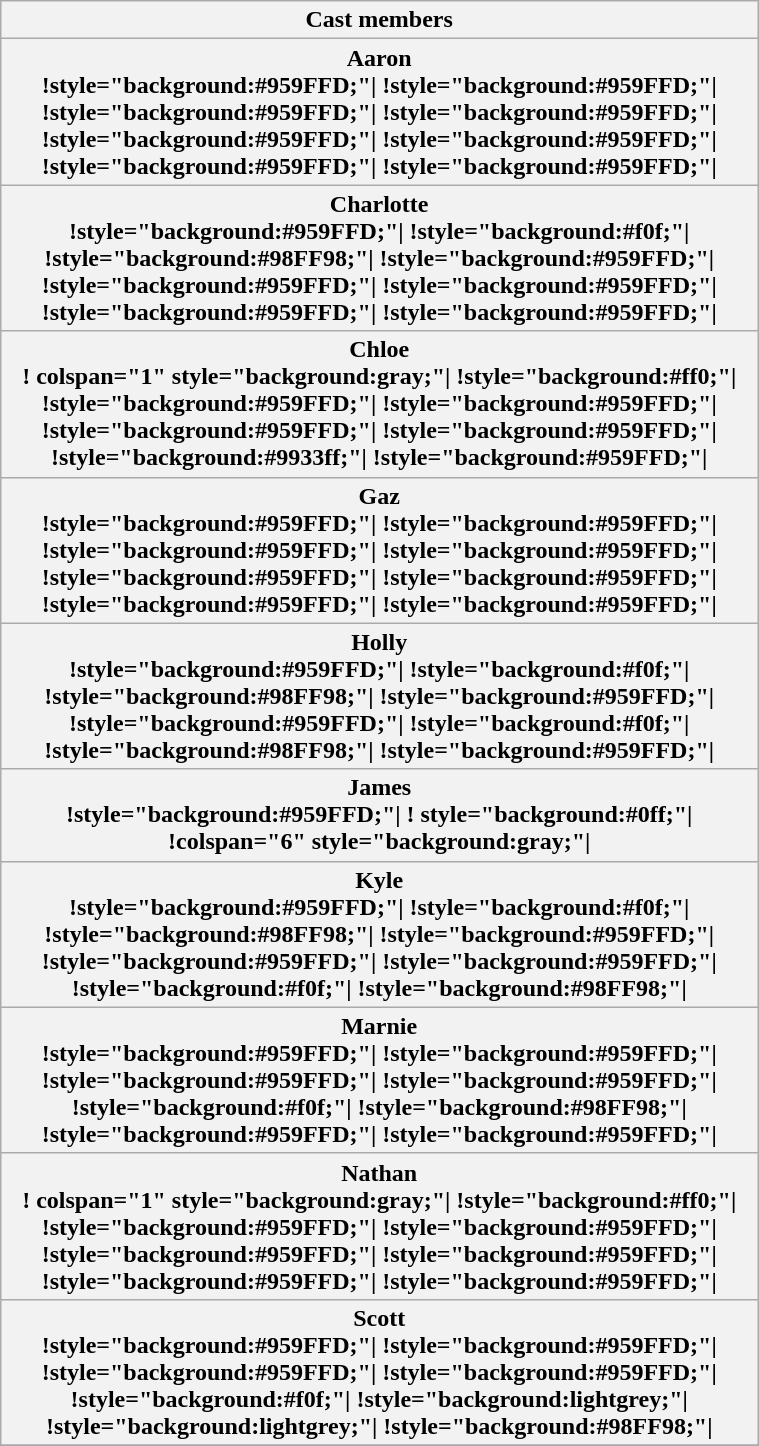<table class="wikitable" style="text-align:center; width:40%;">
<tr>
<th rowspan="2" style="width:15%;">Cast members</th>
</tr>
<tr>
</tr>
<tr>
<th>Aaron<br>!style="background:#959FFD;"|
!style="background:#959FFD;"|
!style="background:#959FFD;"|
!style="background:#959FFD;"|
!style="background:#959FFD;"|
!style="background:#959FFD;"|
!style="background:#959FFD;"|
!style="background:#959FFD;"|</th>
</tr>
<tr>
<th>Charlotte<br>!style="background:#959FFD;"|
!style="background:#f0f;"|
!style="background:#98FF98;"|
!style="background:#959FFD;"|
!style="background:#959FFD;"|
!style="background:#959FFD;"|
!style="background:#959FFD;"|
!style="background:#959FFD;"|</th>
</tr>
<tr>
<th>Chloe<br>! colspan="1" style="background:gray;"|
!style="background:#ff0;"|
!style="background:#959FFD;"|
!style="background:#959FFD;"|
!style="background:#959FFD;"|
!style="background:#959FFD;"|
!style="background:#9933ff;"|
!style="background:#959FFD;"|</th>
</tr>
<tr>
<th>Gaz<br>!style="background:#959FFD;"|
!style="background:#959FFD;"|
!style="background:#959FFD;"|
!style="background:#959FFD;"|
!style="background:#959FFD;"|
!style="background:#959FFD;"|
!style="background:#959FFD;"|
!style="background:#959FFD;"|</th>
</tr>
<tr>
<th>Holly<br>!style="background:#959FFD;"|
!style="background:#f0f;"|
!style="background:#98FF98;"|
!style="background:#959FFD;"|
!style="background:#959FFD;"|
!style="background:#f0f;"|
!style="background:#98FF98;"|
!style="background:#959FFD;"|</th>
</tr>
<tr>
<th>James<br>!style="background:#959FFD;"|
! style="background:#0ff;"|
!colspan="6" style="background:gray;"|</th>
</tr>
<tr>
<th>Kyle<br>!style="background:#959FFD;"|
!style="background:#f0f;"|
!style="background:#98FF98;"|
!style="background:#959FFD;"|
!style="background:#959FFD;"|
!style="background:#959FFD;"|
!style="background:#f0f;"|
!style="background:#98FF98;"|</th>
</tr>
<tr>
<th>Marnie<br>!style="background:#959FFD;"|
!style="background:#959FFD;"|
!style="background:#959FFD;"|
!style="background:#959FFD;"|
!style="background:#f0f;"|
!style="background:#98FF98;"|
!style="background:#959FFD;"|
!style="background:#959FFD;"|</th>
</tr>
<tr>
<th>Nathan<br>! colspan="1" style="background:gray;"|
!style="background:#ff0;"|
!style="background:#959FFD;"|
!style="background:#959FFD;"|
!style="background:#959FFD;"|
!style="background:#959FFD;"|
!style="background:#959FFD;"|
!style="background:#959FFD;"|</th>
</tr>
<tr>
<th>Scott<br>!style="background:#959FFD;"|
!style="background:#959FFD;"|
!style="background:#959FFD;"|
!style="background:#959FFD;"|
!style="background:#f0f;"|
!style="background:lightgrey;"|
!style="background:lightgrey;"|
!style="background:#98FF98;"|</th>
</tr>
<tr>
</tr>
</table>
